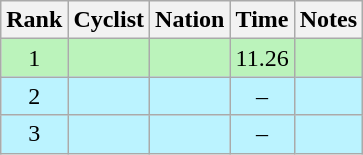<table class="wikitable sortable" style="text-align:center">
<tr>
<th>Rank</th>
<th>Cyclist</th>
<th>Nation</th>
<th>Time</th>
<th>Notes</th>
</tr>
<tr bgcolor=bbf3bb>
<td>1</td>
<td align=left></td>
<td align=left></td>
<td>11.26</td>
<td></td>
</tr>
<tr bgcolor=bbf3ff>
<td>2</td>
<td align=left></td>
<td align=left></td>
<td>–</td>
<td></td>
</tr>
<tr bgcolor=bbf3ff>
<td>3</td>
<td align=left></td>
<td align=left></td>
<td>–</td>
<td></td>
</tr>
</table>
